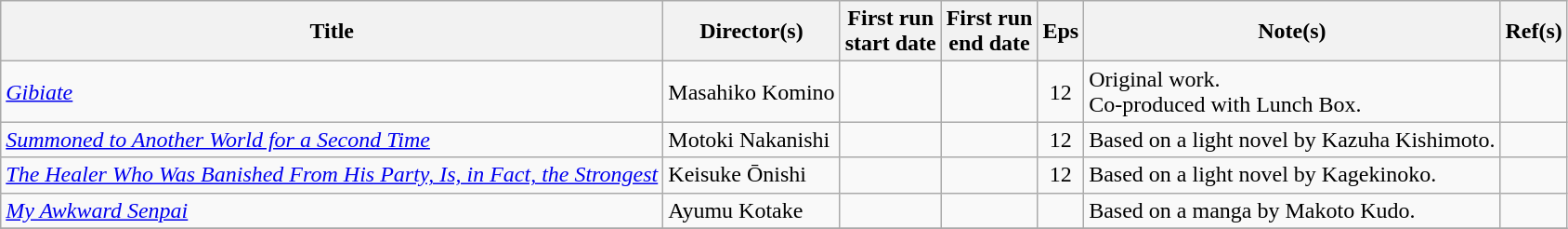<table class="wikitable sortable">
<tr>
<th scope="col">Title</th>
<th scope="col">Director(s)</th>
<th scope="col">First run<br>start date</th>
<th scope="col">First run<br>end date</th>
<th scope="col" class="unsortable">Eps</th>
<th scope="col" class="unsortable">Note(s)</th>
<th scope="col" class="unsortable">Ref(s)</th>
</tr>
<tr>
<td><em><a href='#'>Gibiate</a></em></td>
<td>Masahiko Komino</td>
<td></td>
<td></td>
<td style="text-align:center">12</td>
<td>Original work.<br>Co-produced with Lunch Box.</td>
<td style="text-align:center"></td>
</tr>
<tr>
<td><em><a href='#'>Summoned to Another World for a Second Time</a></em></td>
<td>Motoki Nakanishi</td>
<td></td>
<td></td>
<td style="text-align:center">12</td>
<td>Based on a light novel by Kazuha Kishimoto.</td>
<td style="text-align:center"></td>
</tr>
<tr>
<td><em><a href='#'>The Healer Who Was Banished From His Party, Is, in Fact, the Strongest</a></em></td>
<td>Keisuke Ōnishi</td>
<td></td>
<td></td>
<td style="text-align:center">12</td>
<td>Based on a light novel by Kagekinoko.</td>
<td style="text-align:center"></td>
</tr>
<tr>
<td><em><a href='#'>My Awkward Senpai</a></em></td>
<td>Ayumu Kotake</td>
<td></td>
<td></td>
<td style="text-align:center"></td>
<td>Based on a manga by Makoto Kudo.</td>
<td style="text-align:center"></td>
</tr>
<tr>
</tr>
</table>
